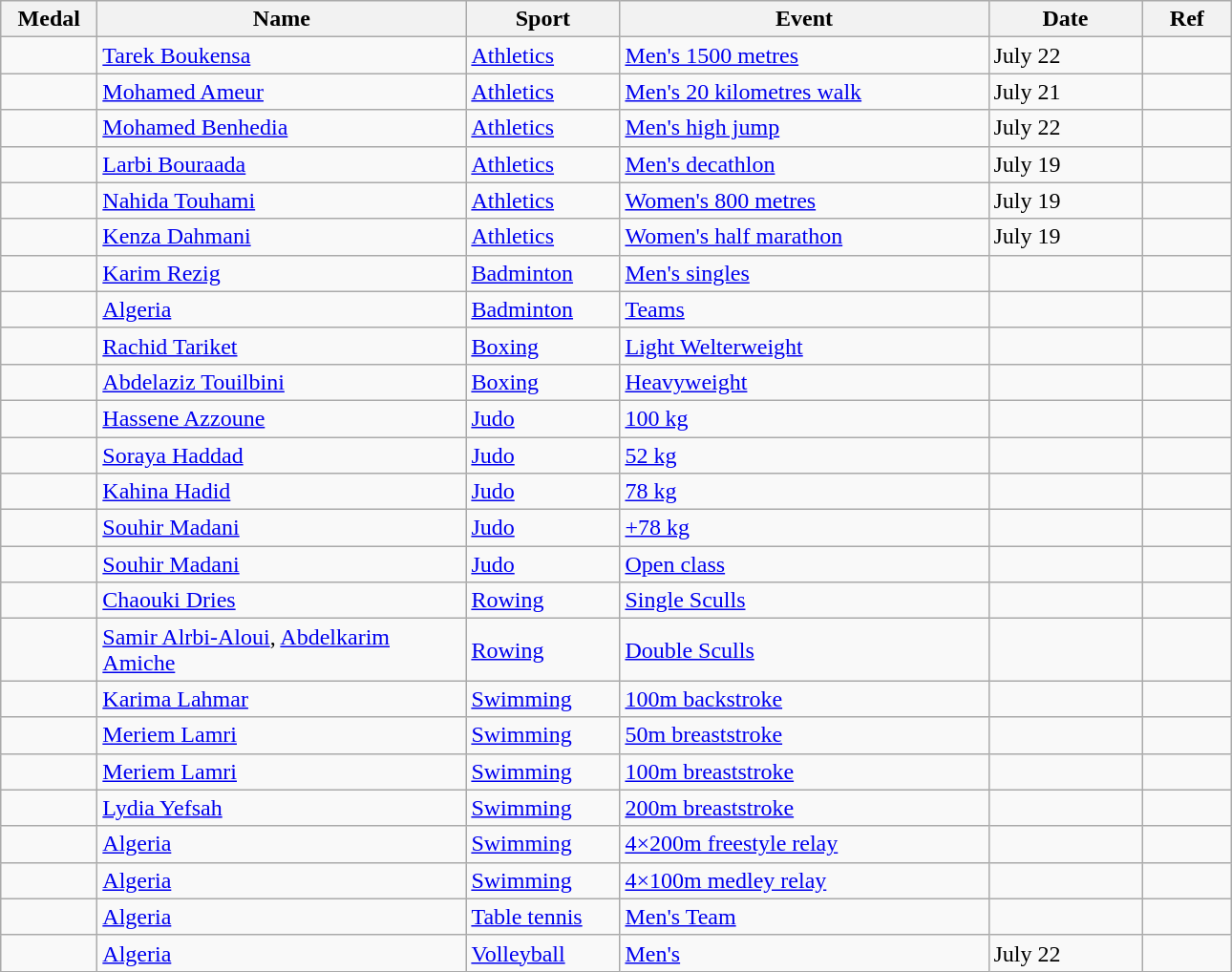<table class="wikitable sortable" style="font-size:100%">
<tr>
<th width="60">Medal</th>
<th width="250">Name</th>
<th width="100">Sport</th>
<th width="250">Event</th>
<th width="100">Date</th>
<th width="55">Ref</th>
</tr>
<tr>
<td></td>
<td><a href='#'>Tarek Boukensa</a></td>
<td><a href='#'>Athletics</a></td>
<td><a href='#'>Men's 1500 metres</a></td>
<td>July 22</td>
<td></td>
</tr>
<tr>
<td></td>
<td><a href='#'>Mohamed Ameur</a></td>
<td><a href='#'>Athletics</a></td>
<td><a href='#'>Men's 20 kilometres walk</a></td>
<td>July 21</td>
<td></td>
</tr>
<tr>
<td></td>
<td><a href='#'>Mohamed Benhedia</a></td>
<td><a href='#'>Athletics</a></td>
<td><a href='#'>Men's high jump</a></td>
<td>July 22</td>
<td></td>
</tr>
<tr>
<td></td>
<td><a href='#'>Larbi Bouraada</a></td>
<td><a href='#'>Athletics</a></td>
<td><a href='#'>Men's decathlon</a></td>
<td>July 19</td>
<td></td>
</tr>
<tr>
<td></td>
<td><a href='#'>Nahida Touhami</a></td>
<td><a href='#'>Athletics</a></td>
<td><a href='#'>Women's 800 metres</a></td>
<td>July 19</td>
<td></td>
</tr>
<tr>
<td></td>
<td><a href='#'>Kenza Dahmani</a></td>
<td><a href='#'>Athletics</a></td>
<td><a href='#'>Women's half marathon</a></td>
<td>July 19</td>
<td></td>
</tr>
<tr>
<td></td>
<td><a href='#'>Karim Rezig</a></td>
<td><a href='#'>Badminton</a></td>
<td><a href='#'>Men's singles</a></td>
<td></td>
<td></td>
</tr>
<tr>
<td></td>
<td><a href='#'>Algeria</a></td>
<td><a href='#'>Badminton</a></td>
<td><a href='#'>Teams</a></td>
<td></td>
<td></td>
</tr>
<tr>
<td></td>
<td><a href='#'>Rachid Tariket</a></td>
<td><a href='#'>Boxing</a></td>
<td><a href='#'>Light Welterweight</a></td>
<td></td>
<td></td>
</tr>
<tr>
<td></td>
<td><a href='#'>Abdelaziz Touilbini</a></td>
<td><a href='#'>Boxing</a></td>
<td><a href='#'>Heavyweight</a></td>
<td></td>
<td></td>
</tr>
<tr>
<td></td>
<td><a href='#'>Hassene Azzoune</a></td>
<td><a href='#'>Judo</a></td>
<td><a href='#'>100 kg</a></td>
<td></td>
<td></td>
</tr>
<tr>
<td></td>
<td><a href='#'>Soraya Haddad</a></td>
<td><a href='#'>Judo</a></td>
<td><a href='#'>52 kg</a></td>
<td></td>
<td></td>
</tr>
<tr>
<td></td>
<td><a href='#'>Kahina Hadid</a></td>
<td><a href='#'>Judo</a></td>
<td><a href='#'>78 kg</a></td>
<td></td>
<td></td>
</tr>
<tr>
<td></td>
<td><a href='#'>Souhir Madani</a></td>
<td><a href='#'>Judo</a></td>
<td><a href='#'>+78 kg</a></td>
<td></td>
<td></td>
</tr>
<tr>
<td></td>
<td><a href='#'>Souhir Madani</a></td>
<td><a href='#'>Judo</a></td>
<td><a href='#'>Open class</a></td>
<td></td>
<td></td>
</tr>
<tr>
<td></td>
<td><a href='#'>Chaouki Dries</a></td>
<td><a href='#'>Rowing</a></td>
<td><a href='#'>Single Sculls</a></td>
<td></td>
<td></td>
</tr>
<tr>
<td></td>
<td><a href='#'>Samir Alrbi-Aloui</a>, <a href='#'>Abdelkarim Amiche</a></td>
<td><a href='#'>Rowing</a></td>
<td><a href='#'>Double Sculls</a></td>
<td></td>
<td></td>
</tr>
<tr>
<td></td>
<td><a href='#'>Karima Lahmar</a></td>
<td><a href='#'>Swimming</a></td>
<td><a href='#'>100m backstroke</a></td>
<td></td>
<td></td>
</tr>
<tr>
<td></td>
<td><a href='#'>Meriem Lamri</a></td>
<td><a href='#'>Swimming</a></td>
<td><a href='#'>50m breaststroke</a></td>
<td></td>
<td></td>
</tr>
<tr>
<td></td>
<td><a href='#'>Meriem Lamri</a></td>
<td><a href='#'>Swimming</a></td>
<td><a href='#'>100m breaststroke</a></td>
<td></td>
<td></td>
</tr>
<tr>
<td></td>
<td><a href='#'>Lydia Yefsah</a></td>
<td><a href='#'>Swimming</a></td>
<td><a href='#'>200m breaststroke</a></td>
<td></td>
<td></td>
</tr>
<tr>
<td></td>
<td><a href='#'>Algeria</a></td>
<td><a href='#'>Swimming</a></td>
<td><a href='#'>4×200m freestyle relay</a></td>
<td></td>
<td></td>
</tr>
<tr>
<td></td>
<td><a href='#'>Algeria</a></td>
<td><a href='#'>Swimming</a></td>
<td><a href='#'>4×100m medley relay</a></td>
<td></td>
<td></td>
</tr>
<tr ||>
<td></td>
<td><a href='#'>Algeria</a></td>
<td><a href='#'>Table tennis</a></td>
<td><a href='#'>Men's Team</a></td>
<td></td>
<td></td>
</tr>
<tr>
<td></td>
<td><a href='#'>Algeria</a></td>
<td><a href='#'>Volleyball</a></td>
<td><a href='#'>Men's</a></td>
<td>July 22</td>
<td></td>
</tr>
</table>
